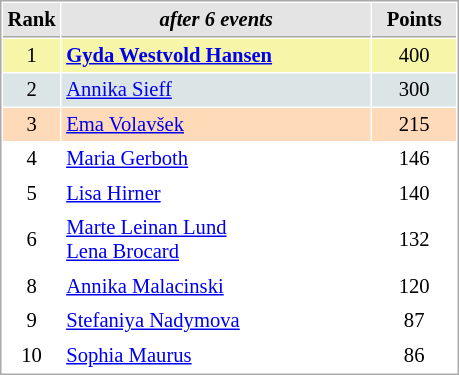<table cellspacing="1" cellpadding="3" style="border:1px solid #AAAAAA;font-size:86%">
<tr style="background-color: #E4E4E4;">
<th style="border-bottom:1px solid #AAAAAA; width: 10px;">Rank</th>
<th style="border-bottom:1px solid #AAAAAA; width: 200px;"><em>after 6 events</em></th>
<th style="border-bottom:1px solid #AAAAAA; width: 50px;">Points</th>
</tr>
<tr style="background:#f7f6a8;">
<td align=center>1</td>
<td> <strong><a href='#'>Gyda Westvold Hansen</a></strong></td>
<td align=center>400</td>
</tr>
<tr style="background:#dce5e5;">
<td align=center>2</td>
<td> <a href='#'>Annika Sieff</a></td>
<td align=center>300</td>
</tr>
<tr style="background:#ffdab9;">
<td align=center>3</td>
<td> <a href='#'>Ema Volavšek</a></td>
<td align=center>215</td>
</tr>
<tr>
<td align=center>4</td>
<td> <a href='#'>Maria Gerboth</a></td>
<td align=center>146</td>
</tr>
<tr>
<td align=center>5</td>
<td> <a href='#'>Lisa Hirner</a></td>
<td align=center>140</td>
</tr>
<tr>
<td align=center>6</td>
<td> <a href='#'>Marte Leinan Lund</a><br> <a href='#'>Lena Brocard</a></td>
<td align=center>132</td>
</tr>
<tr>
<td align=center>8</td>
<td> <a href='#'>Annika Malacinski</a></td>
<td align=center>120</td>
</tr>
<tr>
<td align=center>9</td>
<td> <a href='#'>Stefaniya Nadymova</a></td>
<td align=center>87</td>
</tr>
<tr>
<td align=center>10</td>
<td> <a href='#'>Sophia Maurus</a></td>
<td align=center>86</td>
</tr>
</table>
